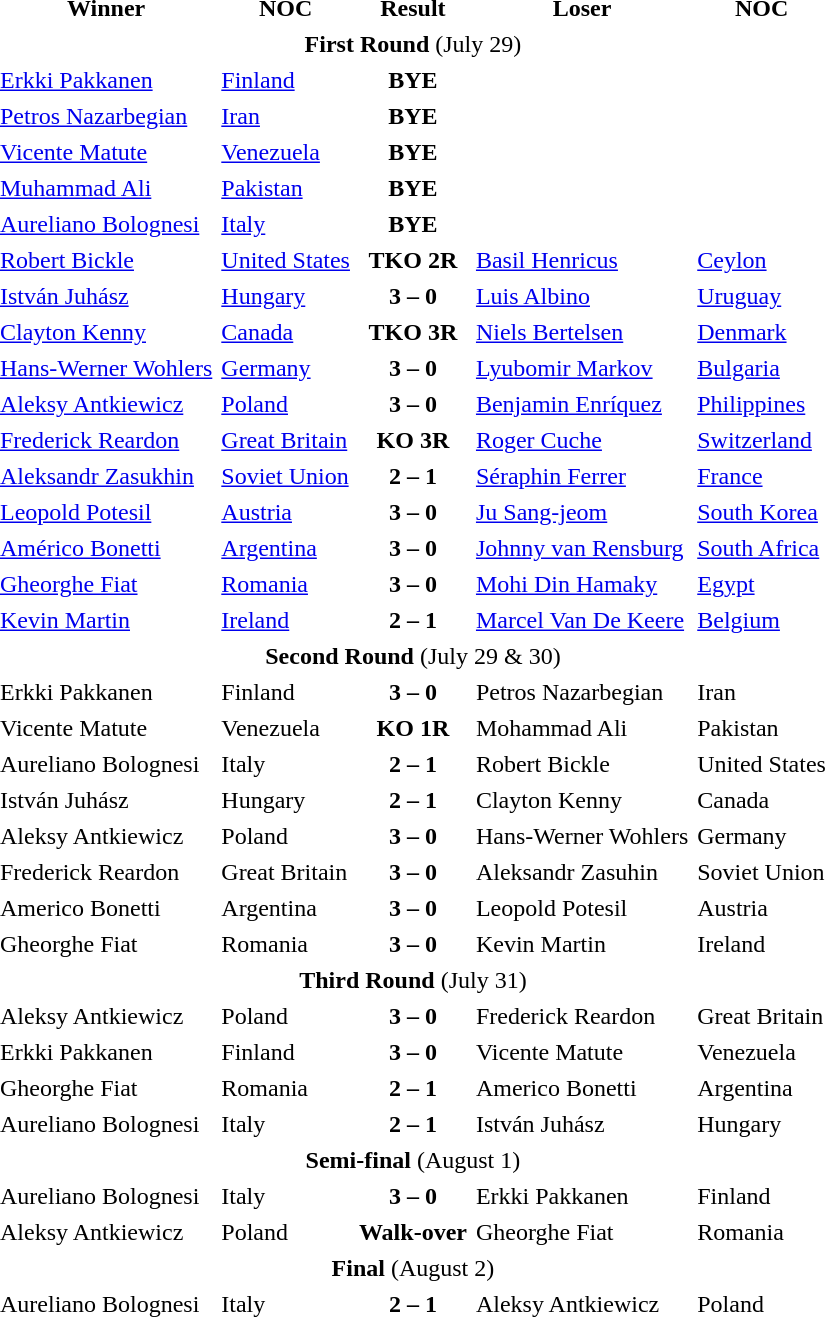<table border="0" Cellpadding="2">
<tr>
<th>Winner</th>
<th>NOC</th>
<th>Result</th>
<th>Loser</th>
<th>NOC</th>
</tr>
<tr>
<td align="center" colspan="5"><strong>First Round</strong> (July 29)</td>
</tr>
<tr>
<td><a href='#'>Erkki Pakkanen</a></td>
<td><a href='#'>Finland</a></td>
<th>BYE</th>
</tr>
<tr>
<td><a href='#'>Petros Nazarbegian</a></td>
<td><a href='#'>Iran</a></td>
<th>BYE</th>
</tr>
<tr>
<td><a href='#'>Vicente Matute</a></td>
<td><a href='#'>Venezuela</a></td>
<th>BYE</th>
</tr>
<tr>
<td><a href='#'>Muhammad Ali</a></td>
<td><a href='#'>Pakistan</a></td>
<th>BYE</th>
</tr>
<tr>
<td><a href='#'>Aureliano Bolognesi</a></td>
<td><a href='#'>Italy</a></td>
<th>BYE</th>
</tr>
<tr>
<td><a href='#'>Robert Bickle</a></td>
<td><a href='#'>United States</a></td>
<th>TKO 2R</th>
<td><a href='#'>Basil Henricus</a></td>
<td><a href='#'>Ceylon</a></td>
</tr>
<tr>
<td><a href='#'>István Juhász</a></td>
<td><a href='#'>Hungary</a></td>
<th>3 – 0</th>
<td><a href='#'>Luis Albino</a></td>
<td><a href='#'>Uruguay</a></td>
</tr>
<tr>
<td><a href='#'>Clayton Kenny</a></td>
<td><a href='#'>Canada</a></td>
<th>TKO 3R</th>
<td><a href='#'>Niels Bertelsen</a></td>
<td><a href='#'>Denmark</a></td>
</tr>
<tr>
<td><a href='#'>Hans-Werner Wohlers</a></td>
<td><a href='#'>Germany</a></td>
<th>3 – 0</th>
<td><a href='#'>Lyubomir Markov</a></td>
<td><a href='#'>Bulgaria</a></td>
</tr>
<tr>
<td><a href='#'>Aleksy Antkiewicz</a></td>
<td><a href='#'>Poland</a></td>
<th>3 – 0</th>
<td><a href='#'>Benjamin Enríquez</a></td>
<td><a href='#'>Philippines</a></td>
</tr>
<tr>
<td><a href='#'>Frederick Reardon</a></td>
<td><a href='#'>Great Britain</a></td>
<th>KO 3R</th>
<td><a href='#'>Roger Cuche</a></td>
<td><a href='#'>Switzerland</a></td>
</tr>
<tr>
<td><a href='#'>Aleksandr Zasukhin</a></td>
<td><a href='#'>Soviet Union</a></td>
<th>2 – 1</th>
<td><a href='#'>Séraphin Ferrer</a></td>
<td><a href='#'>France</a></td>
</tr>
<tr>
<td><a href='#'>Leopold Potesil</a></td>
<td><a href='#'>Austria</a></td>
<th>3 – 0</th>
<td><a href='#'>Ju Sang-jeom</a></td>
<td><a href='#'>South Korea</a></td>
</tr>
<tr>
<td><a href='#'>Américo Bonetti</a></td>
<td><a href='#'>Argentina</a></td>
<th>3 – 0</th>
<td><a href='#'>Johnny van Rensburg</a></td>
<td><a href='#'>South Africa</a></td>
</tr>
<tr>
<td><a href='#'>Gheorghe Fiat</a></td>
<td><a href='#'>Romania</a></td>
<th>3 – 0</th>
<td><a href='#'>Mohi Din Hamaky</a></td>
<td><a href='#'>Egypt</a></td>
</tr>
<tr>
<td><a href='#'>Kevin Martin</a></td>
<td><a href='#'>Ireland</a></td>
<th>2 – 1</th>
<td><a href='#'>Marcel Van De Keere</a></td>
<td><a href='#'>Belgium</a></td>
</tr>
<tr>
<td align="center" colspan="5"><strong>Second Round</strong> (July 29 & 30)</td>
</tr>
<tr>
<td>Erkki Pakkanen</td>
<td>Finland</td>
<th>3 – 0</th>
<td>Petros Nazarbegian</td>
<td>Iran</td>
</tr>
<tr>
<td>Vicente Matute</td>
<td>Venezuela</td>
<th>KO 1R</th>
<td>Mohammad Ali</td>
<td>Pakistan</td>
</tr>
<tr>
<td>Aureliano Bolognesi</td>
<td>Italy</td>
<th>2 – 1</th>
<td>Robert Bickle</td>
<td>United States</td>
</tr>
<tr>
<td>István Juhász</td>
<td>Hungary</td>
<th>2 – 1</th>
<td>Clayton Kenny</td>
<td>Canada</td>
</tr>
<tr>
<td>Aleksy Antkiewicz</td>
<td>Poland</td>
<th>3 – 0</th>
<td>Hans-Werner Wohlers</td>
<td>Germany</td>
</tr>
<tr>
<td>Frederick Reardon</td>
<td>Great Britain</td>
<th>3 – 0</th>
<td>Aleksandr Zasuhin</td>
<td>Soviet Union</td>
</tr>
<tr>
<td>Americo Bonetti</td>
<td>Argentina</td>
<th>3 – 0</th>
<td>Leopold Potesil</td>
<td>Austria</td>
</tr>
<tr>
<td>Gheorghe Fiat</td>
<td>Romania</td>
<th>3 – 0</th>
<td>Kevin Martin</td>
<td>Ireland</td>
</tr>
<tr>
<td align="center" colspan="5"><strong>Third Round</strong> (July 31)</td>
</tr>
<tr>
<td>Aleksy Antkiewicz</td>
<td>Poland</td>
<th>3 – 0</th>
<td>Frederick Reardon</td>
<td>Great Britain</td>
</tr>
<tr>
<td>Erkki Pakkanen</td>
<td>Finland</td>
<th>3 – 0</th>
<td>Vicente Matute</td>
<td>Venezuela</td>
</tr>
<tr>
<td>Gheorghe Fiat</td>
<td>Romania</td>
<th>2 – 1</th>
<td>Americo Bonetti</td>
<td>Argentina</td>
</tr>
<tr>
<td>Aureliano Bolognesi</td>
<td>Italy</td>
<th>2 – 1</th>
<td>István Juhász</td>
<td>Hungary</td>
</tr>
<tr>
<td align="center" colspan="5"><strong>Semi-final</strong> (August 1)</td>
</tr>
<tr>
<td>Aureliano Bolognesi</td>
<td>Italy</td>
<th>3 – 0</th>
<td>Erkki Pakkanen</td>
<td>Finland</td>
</tr>
<tr>
<td>Aleksy Antkiewicz</td>
<td>Poland</td>
<th>Walk-over</th>
<td>Gheorghe Fiat</td>
<td>Romania</td>
</tr>
<tr>
<td align="center" colspan="5"><strong>Final</strong> (August 2)</td>
</tr>
<tr>
<td>Aureliano Bolognesi</td>
<td>Italy</td>
<th>2 – 1</th>
<td>Aleksy Antkiewicz</td>
<td>Poland</td>
</tr>
</table>
